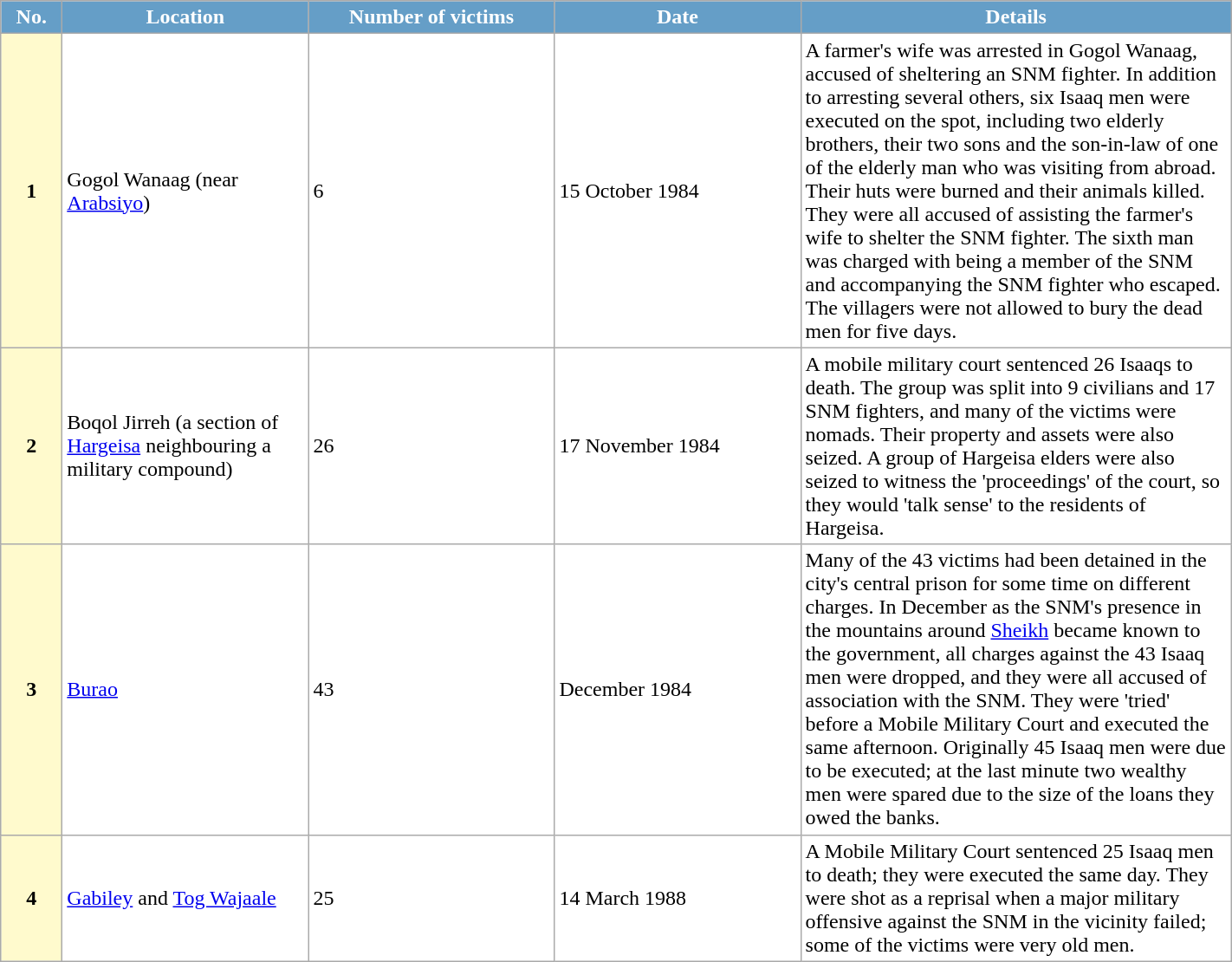<table class="wikitable" style="text-align:left; background:white; width:75%;">
<tr style="color:white;">
<th style="background:#659ec7; width:5%;">No.</th>
<th style="background:#659ec7; width:20%;">Location</th>
<th style="background:#659ec7; width:20%;">Number of victims</th>
<th style="background:#659ec7; width:20%;">Date</th>
<th style="background:#659ec7;">Details</th>
</tr>
<tr>
<th style="background:lemonchiffon;">1</th>
<td>Gogol Wanaag (near <a href='#'>Arabsiyo</a>)</td>
<td>6</td>
<td>15 October 1984</td>
<td>A farmer's wife was arrested in Gogol Wanaag, accused of sheltering an SNM fighter. In addition to arresting several others, six Isaaq men were executed on the spot, including two elderly brothers, their two sons and the son-in-law of one of the elderly man who was visiting from abroad. Their huts were burned and their animals killed. They were all accused of assisting the farmer's wife to shelter the SNM fighter. The sixth man was charged with being a member of the SNM and accompanying the SNM fighter who escaped. The villagers were not allowed to bury the dead men for five days.</td>
</tr>
<tr>
<th style="background:lemonchiffon;">2</th>
<td>Boqol Jirreh (a section of <a href='#'>Hargeisa</a> neighbouring a military compound)</td>
<td>26</td>
<td>17 November 1984</td>
<td>A mobile military court sentenced 26 Isaaqs to death. The group was split into 9 civilians and 17 SNM fighters, and many of the victims were nomads. Their property and assets were also seized. A group of Hargeisa elders were also seized to witness the 'proceedings' of the court, so they would 'talk sense' to the residents of Hargeisa.</td>
</tr>
<tr>
<th style="background:lemonchiffon;">3</th>
<td><a href='#'>Burao</a></td>
<td>43</td>
<td>December 1984</td>
<td>Many of the 43 victims had been detained in the city's central prison for some time on different charges. In December as the SNM's presence in the mountains around <a href='#'>Sheikh</a> became known to the government, all charges against the 43 Isaaq men were dropped, and they were all accused of association with the SNM. They were 'tried' before a Mobile Military Court and executed the same afternoon. Originally 45 Isaaq men were due to be executed; at the last minute two wealthy men were spared due to the size of the loans they owed the banks.</td>
</tr>
<tr>
<th style="background:lemonchiffon;">4</th>
<td><a href='#'>Gabiley</a> and <a href='#'>Tog Wajaale</a></td>
<td>25</td>
<td>14 March 1988</td>
<td>A Mobile Military Court sentenced 25 Isaaq men to death; they were executed the same day. They were shot as a reprisal when a major military offensive against the SNM in the vicinity failed; some of the victims were very old men.</td>
</tr>
</table>
